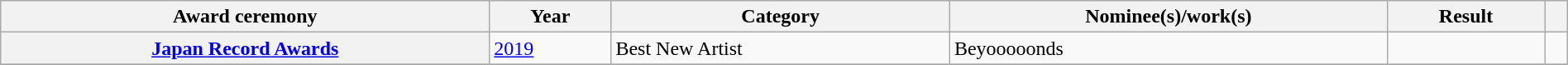<table class="wikitable plainrowheaders" style="width: 100%;" style="text-align:center;">
<tr>
<th scope="col">Award ceremony</th>
<th scope="col">Year</th>
<th scope="col">Category</th>
<th scope="col">Nominee(s)/work(s)</th>
<th scope="col">Result</th>
<th scope="col" class="unsortable"></th>
</tr>
<tr>
<th scope="row"><a href='#'>Japan Record Awards</a></th>
<td><a href='#'>2019</a></td>
<td>Best New Artist</td>
<td>Beyooooonds</td>
<td></td>
<td></td>
</tr>
<tr>
</tr>
</table>
